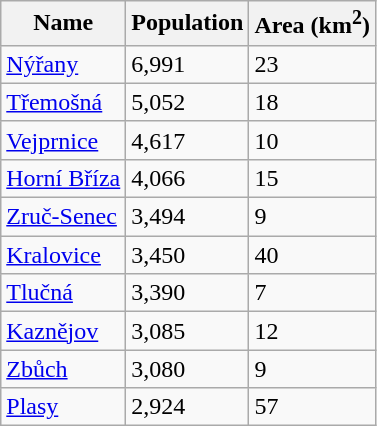<table class="wikitable sortable">
<tr>
<th>Name</th>
<th>Population</th>
<th>Area (km<sup>2</sup>)</th>
</tr>
<tr>
<td><a href='#'>Nýřany</a></td>
<td>6,991</td>
<td>23</td>
</tr>
<tr>
<td><a href='#'>Třemošná</a></td>
<td>5,052</td>
<td>18</td>
</tr>
<tr>
<td><a href='#'>Vejprnice</a></td>
<td>4,617</td>
<td>10</td>
</tr>
<tr>
<td><a href='#'>Horní Bříza</a></td>
<td>4,066</td>
<td>15</td>
</tr>
<tr>
<td><a href='#'>Zruč-Senec</a></td>
<td>3,494</td>
<td>9</td>
</tr>
<tr>
<td><a href='#'>Kralovice</a></td>
<td>3,450</td>
<td>40</td>
</tr>
<tr>
<td><a href='#'>Tlučná</a></td>
<td>3,390</td>
<td>7</td>
</tr>
<tr>
<td><a href='#'>Kaznějov</a></td>
<td>3,085</td>
<td>12</td>
</tr>
<tr>
<td><a href='#'>Zbůch</a></td>
<td>3,080</td>
<td>9</td>
</tr>
<tr>
<td><a href='#'>Plasy</a></td>
<td>2,924</td>
<td>57</td>
</tr>
</table>
